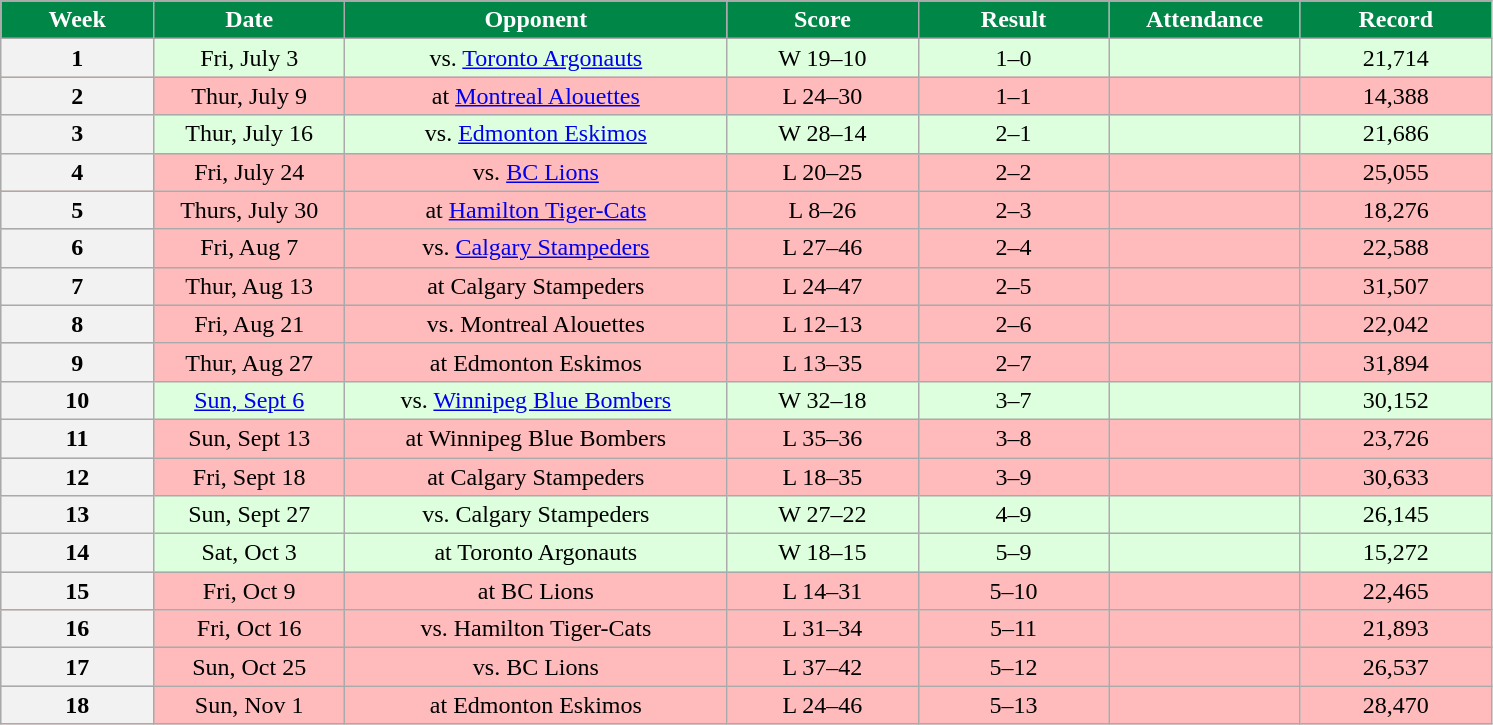<table class="wikitable sortable">
<tr>
<th style="background:#008748;color:White;"  width="8%">Week</th>
<th style="background:#008748;color:White;"  width="10%">Date</th>
<th style="background:#008748;color:White;"  width="20%">Opponent</th>
<th style="background:#008748;color:White;"  width="10%">Score</th>
<th style="background:#008748;color:White;"  width="10%">Result</th>
<th style="background:#008748;color:White;"  width="10%">Attendance</th>
<th style="background:#008748;color:White;"  width="10%">Record</th>
</tr>
<tr align="center" bgcolor="#ddffdd">
<th>1</th>
<td>Fri, July 3</td>
<td>vs. <a href='#'>Toronto Argonauts</a></td>
<td>W 19–10</td>
<td>1–0</td>
<td></td>
<td>21,714</td>
</tr>
<tr align="center" bgcolor="#ffbbbb">
<th>2</th>
<td>Thur, July 9</td>
<td>at <a href='#'>Montreal Alouettes</a></td>
<td>L 24–30</td>
<td>1–1</td>
<td></td>
<td>14,388</td>
</tr>
<tr align="center" bgcolor="#ddffdd">
<th>3</th>
<td>Thur, July 16</td>
<td>vs. <a href='#'>Edmonton Eskimos</a></td>
<td>W 28–14</td>
<td>2–1</td>
<td></td>
<td>21,686</td>
</tr>
<tr align="center" bgcolor="#ffbbbb">
<th>4</th>
<td>Fri, July 24</td>
<td>vs. <a href='#'>BC Lions</a></td>
<td>L 20–25</td>
<td>2–2</td>
<td></td>
<td>25,055</td>
</tr>
<tr align="center" bgcolor="#ffbbbb">
<th>5</th>
<td>Thurs, July 30</td>
<td>at <a href='#'>Hamilton Tiger-Cats</a></td>
<td>L 8–26</td>
<td>2–3</td>
<td></td>
<td>18,276</td>
</tr>
<tr align="center" bgcolor="#ffbbbb">
<th>6</th>
<td>Fri, Aug 7</td>
<td>vs. <a href='#'>Calgary Stampeders</a></td>
<td>L 27–46</td>
<td>2–4</td>
<td></td>
<td>22,588</td>
</tr>
<tr align="center" bgcolor="#ffbbbb">
<th>7</th>
<td>Thur, Aug 13</td>
<td>at Calgary Stampeders</td>
<td>L 24–47</td>
<td>2–5</td>
<td></td>
<td>31,507</td>
</tr>
<tr align="center" bgcolor="#ffbbbb">
<th>8</th>
<td>Fri, Aug 21</td>
<td>vs. Montreal Alouettes</td>
<td>L 12–13</td>
<td>2–6</td>
<td></td>
<td>22,042</td>
</tr>
<tr align="center" bgcolor="#ffbbbb">
<th>9</th>
<td>Thur, Aug 27</td>
<td>at Edmonton Eskimos</td>
<td>L 13–35</td>
<td>2–7</td>
<td></td>
<td>31,894</td>
</tr>
<tr align="center" bgcolor="#ddffdd">
<th>10</th>
<td><a href='#'>Sun, Sept 6</a></td>
<td>vs. <a href='#'>Winnipeg Blue Bombers</a></td>
<td>W 32–18</td>
<td>3–7</td>
<td></td>
<td>30,152</td>
</tr>
<tr align="center" bgcolor="#ffbbbb">
<th>11</th>
<td>Sun, Sept 13</td>
<td>at Winnipeg Blue Bombers</td>
<td>L 35–36</td>
<td>3–8</td>
<td></td>
<td>23,726</td>
</tr>
<tr align="center" bgcolor="#ffbbbb">
<th>12</th>
<td>Fri, Sept 18</td>
<td>at Calgary Stampeders</td>
<td>L 18–35</td>
<td>3–9</td>
<td></td>
<td>30,633</td>
</tr>
<tr align="center" bgcolor="#ddffdd">
<th>13</th>
<td>Sun, Sept 27</td>
<td>vs. Calgary Stampeders</td>
<td>W 27–22</td>
<td>4–9</td>
<td></td>
<td>26,145</td>
</tr>
<tr align="center" bgcolor="#ddffdd">
<th>14</th>
<td>Sat, Oct 3</td>
<td>at Toronto Argonauts</td>
<td>W 18–15</td>
<td>5–9</td>
<td></td>
<td>15,272</td>
</tr>
<tr align="center" bgcolor="#ffbbbb">
<th>15</th>
<td>Fri, Oct 9</td>
<td>at BC Lions</td>
<td>L 14–31</td>
<td>5–10</td>
<td></td>
<td>22,465</td>
</tr>
<tr align="center" bgcolor="#ffbbbb">
<th>16</th>
<td>Fri, Oct 16</td>
<td>vs. Hamilton Tiger-Cats</td>
<td>L 31–34</td>
<td>5–11</td>
<td></td>
<td>21,893</td>
</tr>
<tr align="center" bgcolor="#ffbbbb">
<th>17</th>
<td>Sun, Oct 25</td>
<td>vs. BC Lions</td>
<td>L 37–42</td>
<td>5–12</td>
<td></td>
<td>26,537</td>
</tr>
<tr align="center" bgcolor="#ffbbbb">
<th>18</th>
<td>Sun, Nov 1</td>
<td>at Edmonton Eskimos</td>
<td>L 24–46</td>
<td>5–13</td>
<td></td>
<td>28,470</td>
</tr>
</table>
